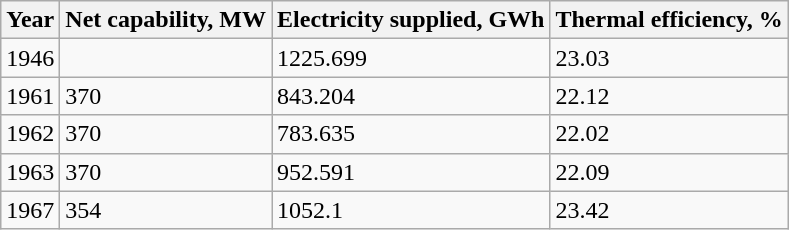<table class="wikitable">
<tr>
<th>Year</th>
<th>Net  capability, MW</th>
<th>Electricity  supplied, GWh</th>
<th>Thermal  efficiency, %</th>
</tr>
<tr>
<td>1946</td>
<td></td>
<td>1225.699</td>
<td>23.03</td>
</tr>
<tr>
<td>1961</td>
<td>370</td>
<td>843.204</td>
<td>22.12</td>
</tr>
<tr>
<td>1962</td>
<td>370</td>
<td>783.635</td>
<td>22.02</td>
</tr>
<tr>
<td>1963</td>
<td>370</td>
<td>952.591</td>
<td>22.09</td>
</tr>
<tr>
<td>1967</td>
<td>354</td>
<td>1052.1</td>
<td>23.42</td>
</tr>
</table>
